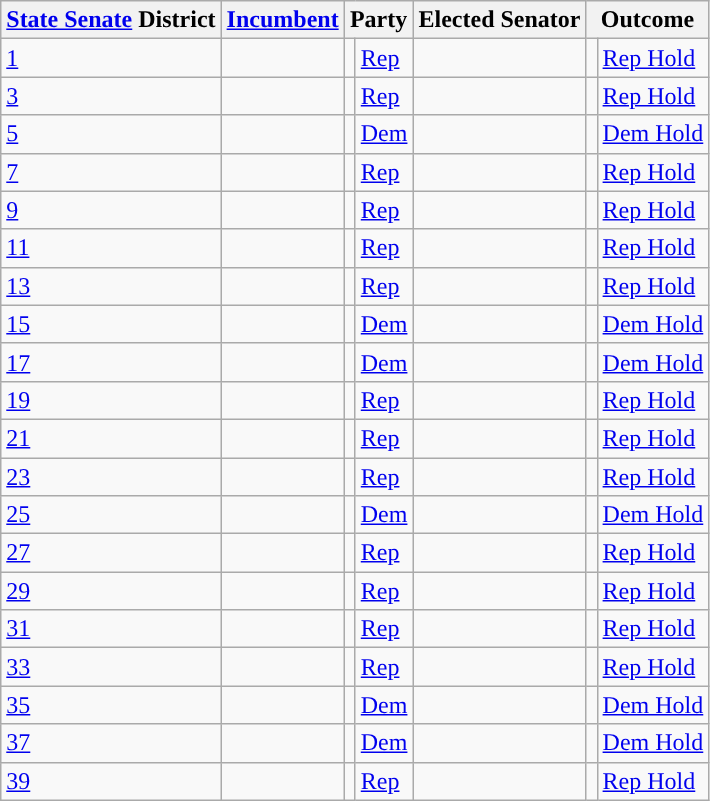<table class="wikitable sortable">
<tr>
<th><a href='#'>State Senate</a> District</th>
<th><a href='#'>Incumbent</a></th>
<th colspan="2">Party</th>
<th>Elected Senator</th>
<th colspan="2">Outcome</th>
</tr>
<tr>
<td><a href='#'>1</a></td>
<td></td>
<td style="background:"></td>
<td><a href='#'>Rep</a></td>
<td><em></em></td>
<td style="background:"></td>
<td><a href='#'>Rep Hold</a></td>
</tr>
<tr>
<td><a href='#'>3</a></td>
<td></td>
<td style="background:"></td>
<td><a href='#'>Rep</a></td>
<td></td>
<td style="background:"></td>
<td><a href='#'>Rep Hold</a></td>
</tr>
<tr>
<td><a href='#'>5</a></td>
<td></td>
<td style="background:"></td>
<td><a href='#'>Dem</a></td>
<td></td>
<td style="background:"></td>
<td><a href='#'>Dem Hold</a></td>
</tr>
<tr>
<td><a href='#'>7</a></td>
<td></td>
<td style="background:"></td>
<td><a href='#'>Rep</a></td>
<td><em></em></td>
<td style="background:"></td>
<td><a href='#'>Rep Hold</a></td>
</tr>
<tr>
<td><a href='#'>9</a></td>
<td></td>
<td style="background:"></td>
<td><a href='#'>Rep</a></td>
<td><em></em></td>
<td style="background:"></td>
<td><a href='#'>Rep Hold</a></td>
</tr>
<tr>
<td><a href='#'>11</a></td>
<td></td>
<td style="background:"></td>
<td><a href='#'>Rep</a></td>
<td></td>
<td style="background:"></td>
<td><a href='#'>Rep Hold</a></td>
</tr>
<tr>
<td><a href='#'>13</a></td>
<td></td>
<td style="background:"></td>
<td><a href='#'>Rep</a></td>
<td><em></em></td>
<td style="background:"></td>
<td><a href='#'>Rep Hold</a></td>
</tr>
<tr>
<td><a href='#'>15</a></td>
<td></td>
<td style="background:"></td>
<td><a href='#'>Dem</a></td>
<td></td>
<td style="background:"></td>
<td><a href='#'>Dem Hold</a></td>
</tr>
<tr>
<td><a href='#'>17</a></td>
<td></td>
<td style="background:"></td>
<td><a href='#'>Dem</a></td>
<td><em></em></td>
<td style="background:"></td>
<td><a href='#'>Dem Hold</a></td>
</tr>
<tr>
<td><a href='#'>19</a></td>
<td></td>
<td style="background:"></td>
<td><a href='#'>Rep</a></td>
<td><em></em></td>
<td style="background:"></td>
<td><a href='#'>Rep Hold</a></td>
</tr>
<tr>
<td><a href='#'>21</a></td>
<td></td>
<td style="background:"></td>
<td><a href='#'>Rep</a></td>
<td></td>
<td style="background:"></td>
<td><a href='#'>Rep Hold</a></td>
</tr>
<tr>
<td><a href='#'>23</a></td>
<td></td>
<td style="background:"></td>
<td><a href='#'>Rep</a></td>
<td></td>
<td style="background:"></td>
<td><a href='#'>Rep Hold</a></td>
</tr>
<tr>
<td><a href='#'>25</a></td>
<td></td>
<td style="background:"></td>
<td><a href='#'>Dem</a></td>
<td><em></em></td>
<td style="background:"></td>
<td><a href='#'>Dem Hold</a></td>
</tr>
<tr>
<td><a href='#'>27</a></td>
<td></td>
<td style="background:"></td>
<td><a href='#'>Rep</a></td>
<td></td>
<td style="background:"></td>
<td><a href='#'>Rep Hold</a></td>
</tr>
<tr>
<td><a href='#'>29</a></td>
<td></td>
<td style="background:"></td>
<td><a href='#'>Rep</a></td>
<td></td>
<td style="background:"></td>
<td><a href='#'>Rep Hold</a></td>
</tr>
<tr>
<td><a href='#'>31</a></td>
<td></td>
<td style="background:"></td>
<td><a href='#'>Rep</a></td>
<td></td>
<td style="background:"></td>
<td><a href='#'>Rep Hold</a></td>
</tr>
<tr>
<td><a href='#'>33</a></td>
<td></td>
<td style="background:"></td>
<td><a href='#'>Rep</a></td>
<td></td>
<td style="background:"></td>
<td><a href='#'>Rep Hold</a></td>
</tr>
<tr>
<td><a href='#'>35</a></td>
<td></td>
<td style="background:"></td>
<td><a href='#'>Dem</a></td>
<td><em></em></td>
<td style="background:"></td>
<td><a href='#'>Dem Hold</a></td>
</tr>
<tr>
<td><a href='#'>37</a></td>
<td></td>
<td style="background:"></td>
<td><a href='#'>Dem</a></td>
<td></td>
<td style="background:"></td>
<td><a href='#'>Dem Hold</a></td>
</tr>
<tr>
<td><a href='#'>39</a></td>
<td></td>
<td style="background:"></td>
<td><a href='#'>Rep</a></td>
<td></td>
<td style="background:"></td>
<td><a href='#'>Rep Hold</a></td>
</tr>
</table>
